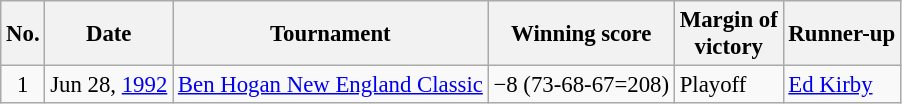<table class="wikitable" style="font-size:95%;">
<tr>
<th>No.</th>
<th>Date</th>
<th>Tournament</th>
<th>Winning score</th>
<th>Margin of<br>victory</th>
<th>Runner-up</th>
</tr>
<tr>
<td align=center>1</td>
<td align=right>Jun 28, <a href='#'>1992</a></td>
<td><a href='#'>Ben Hogan New England Classic</a></td>
<td>−8 (73-68-67=208)</td>
<td>Playoff</td>
<td> <a href='#'>Ed Kirby</a></td>
</tr>
</table>
